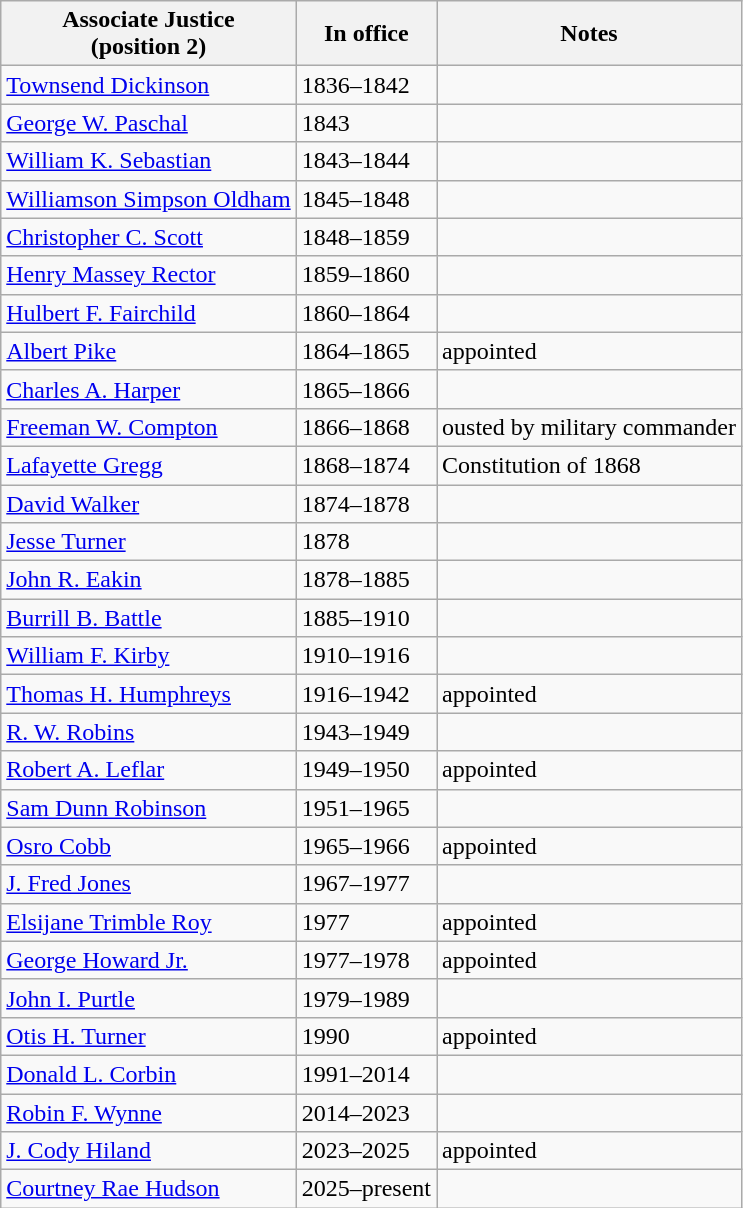<table class="wikitable">
<tr>
<th>Associate Justice<br>(position 2)</th>
<th>In office</th>
<th>Notes</th>
</tr>
<tr>
<td><a href='#'>Townsend Dickinson</a></td>
<td>1836–1842</td>
<td> </td>
</tr>
<tr>
<td><a href='#'>George W. Paschal</a></td>
<td>1843</td>
<td> </td>
</tr>
<tr>
<td><a href='#'>William K. Sebastian</a></td>
<td>1843–1844</td>
<td> </td>
</tr>
<tr>
<td><a href='#'>Williamson Simpson Oldham</a></td>
<td>1845–1848</td>
<td> </td>
</tr>
<tr>
<td><a href='#'>Christopher C. Scott</a></td>
<td>1848–1859</td>
<td> </td>
</tr>
<tr>
<td><a href='#'>Henry Massey Rector</a></td>
<td>1859–1860</td>
<td> </td>
</tr>
<tr>
<td><a href='#'>Hulbert F. Fairchild</a></td>
<td>1860–1864</td>
<td> </td>
</tr>
<tr>
<td><a href='#'>Albert Pike</a></td>
<td>1864–1865</td>
<td>appointed</td>
</tr>
<tr>
<td><a href='#'>Charles A. Harper</a></td>
<td>1865–1866</td>
<td> </td>
</tr>
<tr>
<td><a href='#'>Freeman W. Compton</a></td>
<td>1866–1868</td>
<td>ousted by military commander</td>
</tr>
<tr>
<td><a href='#'>Lafayette Gregg</a></td>
<td>1868–1874</td>
<td>Constitution of 1868</td>
</tr>
<tr>
<td><a href='#'>David Walker</a></td>
<td>1874–1878</td>
<td> </td>
</tr>
<tr>
<td><a href='#'>Jesse Turner</a></td>
<td>1878</td>
<td> </td>
</tr>
<tr>
<td><a href='#'>John R. Eakin</a></td>
<td>1878–1885</td>
<td> </td>
</tr>
<tr>
<td><a href='#'>Burrill B. Battle</a></td>
<td>1885–1910</td>
<td> </td>
</tr>
<tr>
<td><a href='#'>William F. Kirby</a></td>
<td>1910–1916</td>
<td> </td>
</tr>
<tr>
<td><a href='#'>Thomas H. Humphreys</a></td>
<td>1916–1942</td>
<td>appointed</td>
</tr>
<tr>
<td><a href='#'>R. W. Robins</a></td>
<td>1943–1949</td>
<td> </td>
</tr>
<tr>
<td><a href='#'>Robert A. Leflar</a></td>
<td>1949–1950</td>
<td>appointed</td>
</tr>
<tr>
<td><a href='#'>Sam Dunn Robinson</a></td>
<td>1951–1965</td>
<td> </td>
</tr>
<tr>
<td><a href='#'>Osro Cobb</a></td>
<td>1965–1966</td>
<td>appointed</td>
</tr>
<tr>
<td><a href='#'>J. Fred Jones</a></td>
<td>1967–1977</td>
<td> </td>
</tr>
<tr>
<td><a href='#'>Elsijane Trimble Roy</a></td>
<td>1977</td>
<td>appointed</td>
</tr>
<tr>
<td><a href='#'>George Howard Jr.</a></td>
<td>1977–1978</td>
<td>appointed</td>
</tr>
<tr>
<td><a href='#'>John I. Purtle</a></td>
<td>1979–1989</td>
<td> </td>
</tr>
<tr>
<td><a href='#'>Otis H. Turner</a></td>
<td>1990</td>
<td>appointed</td>
</tr>
<tr>
<td><a href='#'>Donald L. Corbin</a></td>
<td>1991–2014</td>
<td> </td>
</tr>
<tr>
<td><a href='#'>Robin F. Wynne</a></td>
<td>2014–2023</td>
<td> </td>
</tr>
<tr>
<td><a href='#'>J. Cody Hiland</a></td>
<td>2023–2025</td>
<td>appointed</td>
</tr>
<tr>
<td><a href='#'>Courtney Rae Hudson</a></td>
<td>2025–present</td>
<td> </td>
</tr>
</table>
